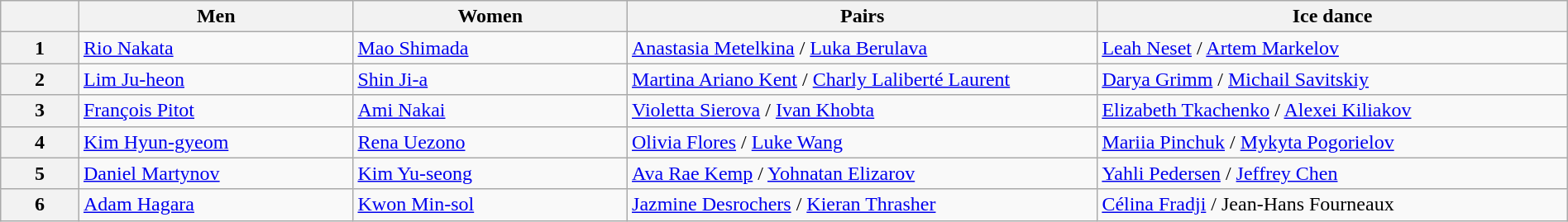<table class="wikitable unsortable" style="text-align:left; width:100%">
<tr>
<th scope="col" style="width:5%"></th>
<th scope="col" style="width:17.5%">Men</th>
<th scope="col" style="width:17.5%">Women</th>
<th scope="col" style="width:30%">Pairs</th>
<th scope="col" style="width:30%">Ice dance</th>
</tr>
<tr>
<th scope="row">1</th>
<td> <a href='#'>Rio Nakata</a></td>
<td> <a href='#'>Mao Shimada</a></td>
<td> <a href='#'>Anastasia Metelkina</a> / <a href='#'>Luka Berulava</a></td>
<td> <a href='#'>Leah Neset</a> / <a href='#'>Artem Markelov</a></td>
</tr>
<tr>
<th scope="row">2</th>
<td> <a href='#'>Lim Ju-heon</a></td>
<td> <a href='#'>Shin Ji-a</a></td>
<td> <a href='#'>Martina Ariano Kent</a> / <a href='#'>Charly Laliberté Laurent</a></td>
<td> <a href='#'>Darya Grimm</a> / <a href='#'>Michail Savitskiy</a></td>
</tr>
<tr>
<th scope="row">3</th>
<td> <a href='#'>François Pitot</a></td>
<td> <a href='#'>Ami Nakai</a></td>
<td> <a href='#'>Violetta Sierova</a> / <a href='#'>Ivan Khobta</a></td>
<td> <a href='#'>Elizabeth Tkachenko</a> / <a href='#'>Alexei Kiliakov</a></td>
</tr>
<tr>
<th scope="row">4</th>
<td> <a href='#'>Kim Hyun-gyeom</a></td>
<td> <a href='#'>Rena Uezono</a></td>
<td> <a href='#'>Olivia Flores</a> / <a href='#'>Luke Wang</a></td>
<td> <a href='#'>Mariia Pinchuk</a> / <a href='#'>Mykyta Pogorielov</a></td>
</tr>
<tr>
<th scope="row">5</th>
<td> <a href='#'>Daniel Martynov</a></td>
<td> <a href='#'>Kim Yu-seong</a></td>
<td> <a href='#'>Ava Rae Kemp</a> / <a href='#'>Yohnatan Elizarov</a></td>
<td> <a href='#'>Yahli Pedersen</a> / <a href='#'>Jeffrey Chen</a></td>
</tr>
<tr>
<th scope="row">6</th>
<td> <a href='#'>Adam Hagara</a></td>
<td> <a href='#'>Kwon Min-sol</a></td>
<td> <a href='#'>Jazmine Desrochers</a> / <a href='#'>Kieran Thrasher</a></td>
<td> <a href='#'>Célina Fradji</a> / Jean-Hans Fourneaux</td>
</tr>
</table>
